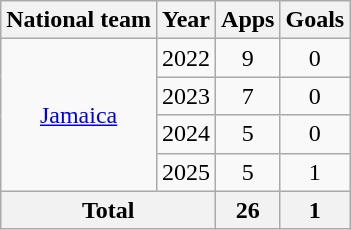<table class="wikitable" style="text-align:center">
<tr>
<th>National team</th>
<th>Year</th>
<th>Apps</th>
<th>Goals</th>
</tr>
<tr>
<td rowspan="4"><a href='#'>Jamaica</a></td>
<td>2022</td>
<td>9</td>
<td>0</td>
</tr>
<tr>
<td>2023</td>
<td>7</td>
<td>0</td>
</tr>
<tr>
<td>2024</td>
<td>5</td>
<td>0</td>
</tr>
<tr>
<td>2025</td>
<td>5</td>
<td>1</td>
</tr>
<tr>
<th colspan=2>Total</th>
<th>26</th>
<th>1</th>
</tr>
</table>
